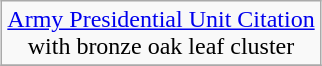<table class="wikitable" style="margin:1em auto; text-align:center;">
<tr>
<td colspan="3"><a href='#'>Army Presidential Unit Citation</a><br>with bronze oak leaf cluster</td>
</tr>
<tr>
</tr>
</table>
